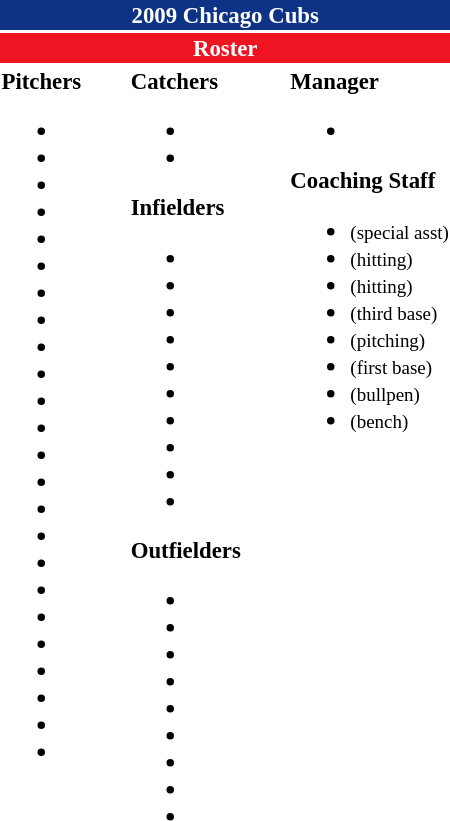<table class="toccolours" style="font-size: 95%;">
<tr>
<th colspan="10" style="background-color: #0e3386; color: white; text-align: center;">2009 Chicago Cubs</th>
</tr>
<tr>
<td colspan="10" style="background-color: #EE1422; color: white; text-align: center;"><strong>Roster</strong></td>
</tr>
<tr>
<td valign="top"><strong>Pitchers</strong><br><ul><li></li><li></li><li></li><li></li><li></li><li></li><li></li><li></li><li></li><li></li><li></li><li></li><li></li><li></li><li></li><li></li><li></li><li></li><li></li><li></li><li></li><li></li><li></li><li></li></ul></td>
<td width="25px"></td>
<td valign="top"><strong>Catchers</strong><br><ul><li></li><li></li></ul><strong>Infielders</strong><ul><li></li><li></li><li></li><li></li><li></li><li></li><li></li><li></li><li></li><li></li></ul><strong>Outfielders</strong><ul><li></li><li></li><li></li><li></li><li></li><li></li><li></li><li></li><li></li></ul></td>
<td width="25px"></td>
<td valign="top"><strong>Manager</strong><br><ul><li></li></ul><strong>Coaching Staff</strong><ul><li> <small>(special asst)</small></li><li> <small>(hitting)</small></li><li> <small>(hitting)</small></li><li> <small>(third base)</small></li><li> <small>(pitching)</small></li><li> <small>(first base)</small></li><li> <small>(bullpen)</small></li><li> <small>(bench)</small></li></ul></td>
</tr>
</table>
